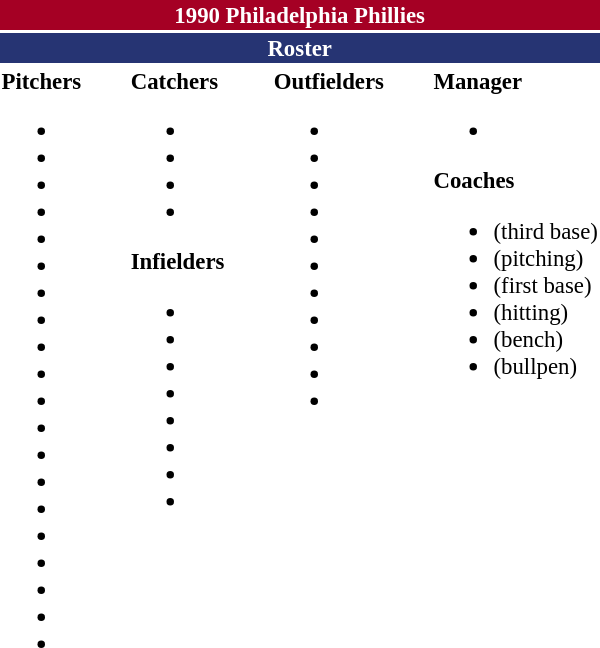<table class="toccolours" style="font-size: 95%;">
<tr>
<th colspan="10" style="background-color: #A50024; color: #FFFFFF; text-align: center;">1990 Philadelphia Phillies</th>
</tr>
<tr>
<td colspan="10" style="background-color: #263473; color: white; text-align: center;"><strong>Roster</strong></td>
</tr>
<tr>
<td valign="top"><strong>Pitchers</strong><br><ul><li></li><li></li><li></li><li></li><li></li><li></li><li></li><li></li><li></li><li></li><li></li><li></li><li></li><li></li><li></li><li></li><li></li><li></li><li></li><li></li></ul></td>
<td width="25px"></td>
<td valign="top"><strong>Catchers</strong><br><ul><li></li><li></li><li></li><li></li></ul><strong>Infielders</strong><ul><li></li><li></li><li></li><li></li><li></li><li></li><li></li><li></li></ul></td>
<td width="25px"></td>
<td valign="top"><strong>Outfielders</strong><br><ul><li></li><li></li><li></li><li></li><li></li><li></li><li></li><li></li><li></li><li></li><li></li></ul></td>
<td width="25px"></td>
<td valign="top"><strong>Manager</strong><br><ul><li></li></ul><strong>Coaches</strong><ul><li> (third base)</li><li> (pitching)</li><li> (first base)</li><li> (hitting)</li><li> (bench)</li><li> (bullpen)</li></ul></td>
</tr>
<tr>
</tr>
</table>
